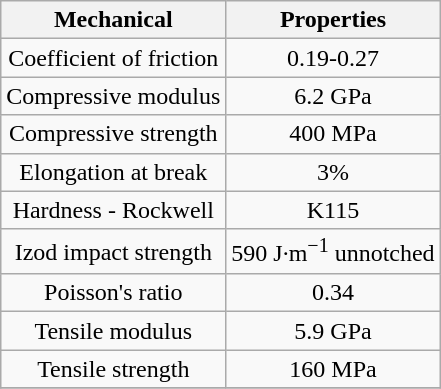<table style="text-align:center;" class="wikitable">
<tr>
<th>Mechanical</th>
<th>Properties</th>
</tr>
<tr>
<td>Coefficient of friction</td>
<td>0.19-0.27</td>
</tr>
<tr>
<td>Compressive modulus</td>
<td>6.2 GPa</td>
</tr>
<tr>
<td>Compressive strength</td>
<td>400 MPa</td>
</tr>
<tr>
<td>Elongation at break</td>
<td>3%</td>
</tr>
<tr>
<td>Hardness - Rockwell</td>
<td>K115</td>
</tr>
<tr>
<td>Izod impact strength</td>
<td>590 J·m<sup>−1</sup> unnotched</td>
</tr>
<tr>
<td>Poisson's ratio</td>
<td>0.34</td>
</tr>
<tr>
<td>Tensile modulus</td>
<td>5.9 GPa</td>
</tr>
<tr>
<td>Tensile strength</td>
<td>160 MPa</td>
</tr>
<tr>
</tr>
</table>
